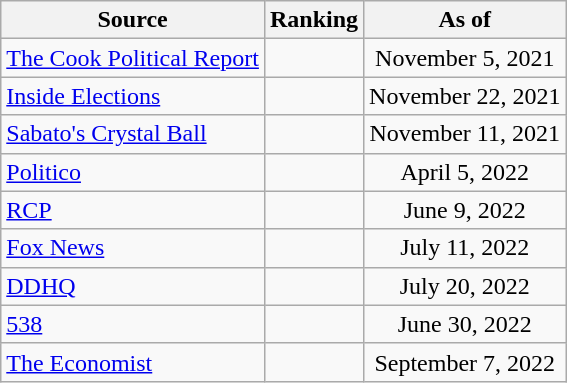<table class="wikitable" style="text-align:center">
<tr>
<th>Source</th>
<th>Ranking</th>
<th>As of</th>
</tr>
<tr>
<td align=left><a href='#'>The Cook Political Report</a></td>
<td></td>
<td>November 5, 2021</td>
</tr>
<tr>
<td align=left><a href='#'>Inside Elections</a></td>
<td></td>
<td>November 22, 2021</td>
</tr>
<tr>
<td align=left><a href='#'>Sabato's Crystal Ball</a></td>
<td></td>
<td>November 11, 2021</td>
</tr>
<tr>
<td align="left"><a href='#'>Politico</a></td>
<td></td>
<td>April 5, 2022</td>
</tr>
<tr>
<td align="left"><a href='#'>RCP</a></td>
<td></td>
<td>June 9, 2022</td>
</tr>
<tr>
<td align=left><a href='#'>Fox News</a></td>
<td></td>
<td>July 11, 2022</td>
</tr>
<tr>
<td align="left"><a href='#'>DDHQ</a></td>
<td></td>
<td>July 20, 2022</td>
</tr>
<tr>
<td align="left"><a href='#'>538</a></td>
<td></td>
<td>June 30, 2022</td>
</tr>
<tr>
<td align="left"><a href='#'>The Economist</a></td>
<td></td>
<td>September 7, 2022</td>
</tr>
</table>
